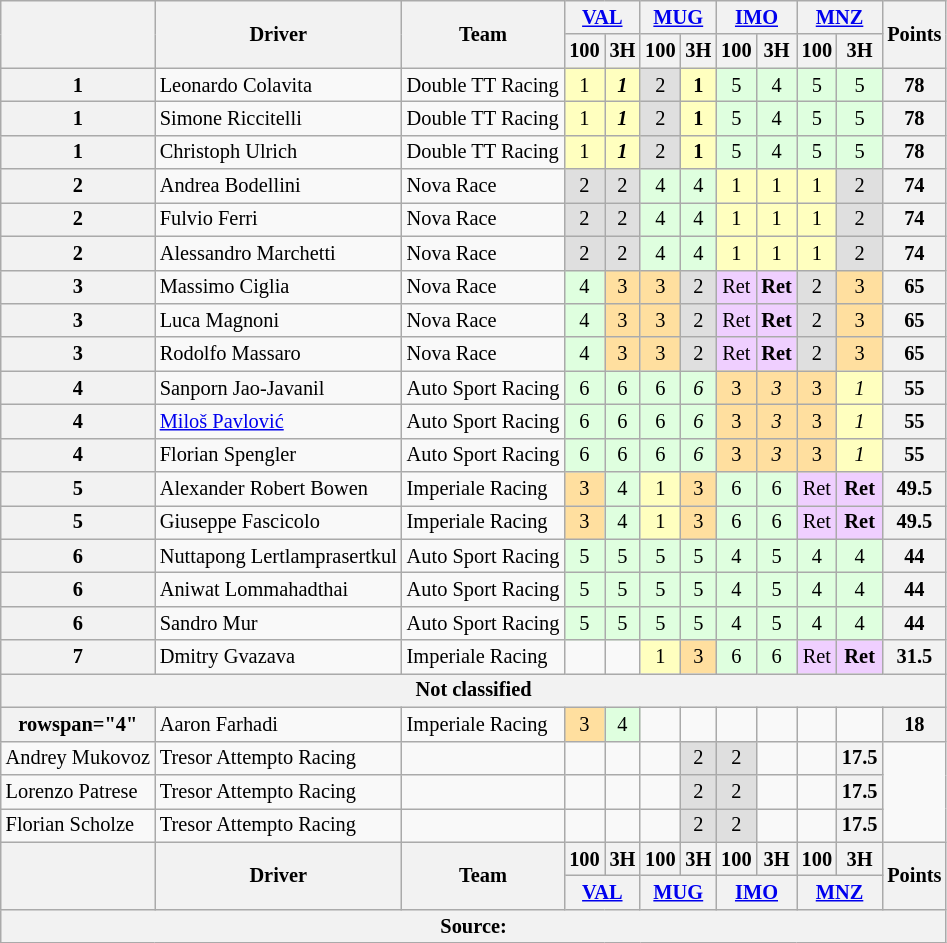<table class="wikitable" style="font-size:85%; vertical-align:top; text-align:center">
<tr>
<th rowspan="2"></th>
<th rowspan="2">Driver</th>
<th rowspan="2">Team</th>
<th colspan="2"><a href='#'>VAL</a><br></th>
<th colspan="2"><a href='#'>MUG</a><br></th>
<th colspan="2"><a href='#'>IMO</a><br></th>
<th colspan="2"><a href='#'>MNZ</a><br></th>
<th rowspan="2">Points</th>
</tr>
<tr>
<th>100</th>
<th>3H</th>
<th>100</th>
<th>3H</th>
<th>100</th>
<th>3H</th>
<th>100</th>
<th>3H</th>
</tr>
<tr>
<th>1</th>
<td style="text-align:left"> Leonardo Colavita</td>
<td style="text-align:left"> Double TT Racing</td>
<td style="background:#FFFFBF">1</td>
<td style="background:#FFFFBF"><strong><em>1</em></strong></td>
<td style="background:#DFDFDF">2</td>
<td style="background:#FFFFBF"><strong>1</strong></td>
<td style="background:#DFFFDF">5</td>
<td style="background:#DFFFDF">4</td>
<td style="background:#DFFFDF">5</td>
<td style="background:#DFFFDF">5</td>
<th>78</th>
</tr>
<tr>
<th>1</th>
<td style="text-align:left"> Simone Riccitelli</td>
<td style="text-align:left"> Double TT Racing</td>
<td style="background:#FFFFBF">1</td>
<td style="background:#FFFFBF"><strong><em>1</em></strong></td>
<td style="background:#DFDFDF">2</td>
<td style="background:#FFFFBF"><strong>1</strong></td>
<td style="background:#DFFFDF">5</td>
<td style="background:#DFFFDF">4</td>
<td style="background:#DFFFDF">5</td>
<td style="background:#DFFFDF">5</td>
<th>78</th>
</tr>
<tr>
<th>1</th>
<td style="text-align:left"> Christoph Ulrich</td>
<td style="text-align:left"> Double TT Racing</td>
<td style="background:#FFFFBF">1</td>
<td style="background:#FFFFBF"><strong><em>1</em></strong></td>
<td style="background:#DFDFDF">2</td>
<td style="background:#FFFFBF"><strong>1</strong></td>
<td style="background:#DFFFDF">5</td>
<td style="background:#DFFFDF">4</td>
<td style="background:#DFFFDF">5</td>
<td style="background:#DFFFDF">5</td>
<th>78</th>
</tr>
<tr>
<th>2</th>
<td style="text-align:left"> Andrea Bodellini</td>
<td style="text-align:left"> Nova Race</td>
<td style="background:#DFDFDF">2</td>
<td style="background:#DFDFDF">2</td>
<td style="background:#DFFFDF">4</td>
<td style="background:#DFFFDF">4</td>
<td style="background:#FFFFBF">1</td>
<td style="background:#FFFFBF">1</td>
<td style="background:#FFFFBF">1</td>
<td style="background:#DFDFDF">2</td>
<th>74</th>
</tr>
<tr>
<th>2</th>
<td style="text-align:left"> Fulvio Ferri</td>
<td style="text-align:left"> Nova Race</td>
<td style="background:#DFDFDF">2</td>
<td style="background:#DFDFDF">2</td>
<td style="background:#DFFFDF">4</td>
<td style="background:#DFFFDF">4</td>
<td style="background:#FFFFBF">1</td>
<td style="background:#FFFFBF">1</td>
<td style="background:#FFFFBF">1</td>
<td style="background:#DFDFDF">2</td>
<th>74</th>
</tr>
<tr>
<th>2</th>
<td style="text-align:left"> Alessandro Marchetti</td>
<td style="text-align:left"> Nova Race</td>
<td style="background:#DFDFDF">2</td>
<td style="background:#DFDFDF">2</td>
<td style="background:#DFFFDF">4</td>
<td style="background:#DFFFDF">4</td>
<td style="background:#FFFFBF">1</td>
<td style="background:#FFFFBF">1</td>
<td style="background:#FFFFBF">1</td>
<td style="background:#DFDFDF">2</td>
<th>74</th>
</tr>
<tr>
<th>3</th>
<td style="text-align:left"> Massimo Ciglia</td>
<td style="text-align:left"> Nova Race</td>
<td style="background:#DFFFDF">4</td>
<td style="background:#FFDF9F">3</td>
<td style="background:#FFDF9F">3</td>
<td style="background:#DFDFDF">2</td>
<td style="background:#EFCFFF">Ret</td>
<td style="background:#EFCFFF"><strong>Ret</strong></td>
<td style="background:#DFDFDF">2</td>
<td style="background:#FFDF9F">3</td>
<th>65</th>
</tr>
<tr>
<th>3</th>
<td style="text-align:left"> Luca Magnoni</td>
<td style="text-align:left"> Nova Race</td>
<td style="background:#DFFFDF">4</td>
<td style="background:#FFDF9F">3</td>
<td style="background:#FFDF9F">3</td>
<td style="background:#DFDFDF">2</td>
<td style="background:#EFCFFF">Ret</td>
<td style="background:#EFCFFF"><strong>Ret</strong></td>
<td style="background:#DFDFDF">2</td>
<td style="background:#FFDF9F">3</td>
<th>65</th>
</tr>
<tr>
<th>3</th>
<td style="text-align:left"> Rodolfo Massaro</td>
<td style="text-align:left"> Nova Race</td>
<td style="background:#DFFFDF">4</td>
<td style="background:#FFDF9F">3</td>
<td style="background:#FFDF9F">3</td>
<td style="background:#DFDFDF">2</td>
<td style="background:#EFCFFF">Ret</td>
<td style="background:#EFCFFF"><strong>Ret</strong></td>
<td style="background:#DFDFDF">2</td>
<td style="background:#FFDF9F">3</td>
<th>65</th>
</tr>
<tr>
<th>4</th>
<td style="text-align:left"> Sanporn Jao-Javanil</td>
<td style="text-align:left"> Auto Sport Racing</td>
<td style="background:#DFFFDF">6</td>
<td style="background:#DFFFDF">6</td>
<td style="background:#DFFFDF">6</td>
<td style="background:#DFFFDF"><em>6</em></td>
<td style="background:#FFDF9F">3</td>
<td style="background:#FFDF9F"><em>3</em></td>
<td style="background:#FFDF9F">3</td>
<td style="background:#FFFFBF"><em>1</em></td>
<th>55</th>
</tr>
<tr>
<th>4</th>
<td style="text-align:left"> <a href='#'>Miloš Pavlović</a></td>
<td style="text-align:left"> Auto Sport Racing</td>
<td style="background:#DFFFDF">6</td>
<td style="background:#DFFFDF">6</td>
<td style="background:#DFFFDF">6</td>
<td style="background:#DFFFDF"><em>6</em></td>
<td style="background:#FFDF9F">3</td>
<td style="background:#FFDF9F"><em>3</em></td>
<td style="background:#FFDF9F">3</td>
<td style="background:#FFFFBF"><em>1</em></td>
<th>55</th>
</tr>
<tr>
<th>4</th>
<td style="text-align:left"> Florian Spengler</td>
<td style="text-align:left"> Auto Sport Racing</td>
<td style="background:#DFFFDF">6</td>
<td style="background:#DFFFDF">6</td>
<td style="background:#DFFFDF">6</td>
<td style="background:#DFFFDF"><em>6</em></td>
<td style="background:#FFDF9F">3</td>
<td style="background:#FFDF9F"><em>3</em></td>
<td style="background:#FFDF9F">3</td>
<td style="background:#FFFFBF"><em>1</em></td>
<th>55</th>
</tr>
<tr>
<th>5</th>
<td style="text-align:left"> Alexander Robert Bowen</td>
<td style="text-align:left"> Imperiale Racing</td>
<td style="background:#FFDF9F">3</td>
<td style="background:#DFFFDF">4</td>
<td style="background:#FFFFBF">1</td>
<td style="background:#FFDF9F">3</td>
<td style="background:#DFFFDF">6</td>
<td style="background:#DFFFDF">6</td>
<td style="background:#EFCFFF">Ret</td>
<td style="background:#EFCFFF"><strong>Ret</strong></td>
<th>49.5</th>
</tr>
<tr>
<th>5</th>
<td style="text-align:left"> Giuseppe Fascicolo</td>
<td style="text-align:left"> Imperiale Racing</td>
<td style="background:#FFDF9F">3</td>
<td style="background:#DFFFDF">4</td>
<td style="background:#FFFFBF">1</td>
<td style="background:#FFDF9F">3</td>
<td style="background:#DFFFDF">6</td>
<td style="background:#DFFFDF">6</td>
<td style="background:#EFCFFF">Ret</td>
<td style="background:#EFCFFF"><strong>Ret</strong></td>
<th>49.5</th>
</tr>
<tr>
<th>6</th>
<td style="text-align:left"> Nuttapong Lertlamprasertkul</td>
<td style="text-align:left"> Auto Sport Racing</td>
<td style="background:#DFFFDF">5</td>
<td style="background:#DFFFDF">5</td>
<td style="background:#DFFFDF">5</td>
<td style="background:#DFFFDF">5</td>
<td style="background:#DFFFDF">4</td>
<td style="background:#DFFFDF">5</td>
<td style="background:#DFFFDF">4</td>
<td style="background:#DFFFDF">4</td>
<th>44</th>
</tr>
<tr>
<th>6</th>
<td style="text-align:left"> Aniwat Lommahadthai</td>
<td style="text-align:left"> Auto Sport Racing</td>
<td style="background:#DFFFDF">5</td>
<td style="background:#DFFFDF">5</td>
<td style="background:#DFFFDF">5</td>
<td style="background:#DFFFDF">5</td>
<td style="background:#DFFFDF">4</td>
<td style="background:#DFFFDF">5</td>
<td style="background:#DFFFDF">4</td>
<td style="background:#DFFFDF">4</td>
<th>44</th>
</tr>
<tr>
<th>6</th>
<td style="text-align:left"> Sandro Mur</td>
<td style="text-align:left"> Auto Sport Racing</td>
<td style="background:#DFFFDF">5</td>
<td style="background:#DFFFDF">5</td>
<td style="background:#DFFFDF">5</td>
<td style="background:#DFFFDF">5</td>
<td style="background:#DFFFDF">4</td>
<td style="background:#DFFFDF">5</td>
<td style="background:#DFFFDF">4</td>
<td style="background:#DFFFDF">4</td>
<th>44</th>
</tr>
<tr>
<th>7</th>
<td style="text-align:left"> Dmitry Gvazava</td>
<td style="text-align:left"> Imperiale Racing</td>
<td style="background:#"></td>
<td style="background:#"></td>
<td style="background:#FFFFBF">1</td>
<td style="background:#FFDF9F">3</td>
<td style="background:#DFFFDF">6</td>
<td style="background:#DFFFDF">6</td>
<td style="background:#EFCFFF">Ret</td>
<td style="background:#EFCFFF"><strong>Ret</strong></td>
<th>31.5</th>
</tr>
<tr>
<th colspan="12">Not classified</th>
</tr>
<tr>
<th>rowspan="4" </th>
<td style="text-align:left"> Aaron Farhadi</td>
<td style="text-align:left"> Imperiale Racing</td>
<td style="background:#FFDF9F">3</td>
<td style="background:#DFFFDF">4</td>
<td style="background:#"></td>
<td style="background:#"></td>
<td style="background:#"></td>
<td style="background:#"></td>
<td style="background:#"></td>
<td style="background:#"></td>
<th>18</th>
</tr>
<tr>
<td style="text-align:left"> Andrey Mukovoz</td>
<td style="text-align:left"> Tresor Attempto Racing</td>
<td style="background:#"></td>
<td style="background:#"></td>
<td style="background:#"></td>
<td style="background:#"></td>
<td style="background:#DFDFDF">2</td>
<td style="background:#DFDFDF">2</td>
<td style="background:#"></td>
<td style="background:#"></td>
<th>17.5</th>
</tr>
<tr>
<td style="text-align:left"> Lorenzo Patrese</td>
<td style="text-align:left"> Tresor Attempto Racing</td>
<td style="background:#"></td>
<td style="background:#"></td>
<td style="background:#"></td>
<td style="background:#"></td>
<td style="background:#DFDFDF">2</td>
<td style="background:#DFDFDF">2</td>
<td style="background:#"></td>
<td style="background:#"></td>
<th>17.5</th>
</tr>
<tr>
<td style="text-align:left"> Florian Scholze</td>
<td style="text-align:left"> Tresor Attempto Racing</td>
<td style="background:#"></td>
<td style="background:#"></td>
<td style="background:#"></td>
<td style="background:#"></td>
<td style="background:#DFDFDF">2</td>
<td style="background:#DFDFDF">2</td>
<td style="background:#"></td>
<td style="background:#"></td>
<th>17.5</th>
</tr>
<tr>
<th rowspan="2"></th>
<th rowspan="2">Driver</th>
<th rowspan="2">Team</th>
<th>100</th>
<th>3H</th>
<th>100</th>
<th>3H</th>
<th>100</th>
<th>3H</th>
<th>100</th>
<th>3H</th>
<th rowspan="2">Points</th>
</tr>
<tr>
<th colspan="2"><a href='#'>VAL</a><br></th>
<th colspan="2"><a href='#'>MUG</a><br></th>
<th colspan="2"><a href='#'>IMO</a><br></th>
<th colspan="2"><a href='#'>MNZ</a><br></th>
</tr>
<tr>
<th colspan="12">Source:</th>
</tr>
</table>
